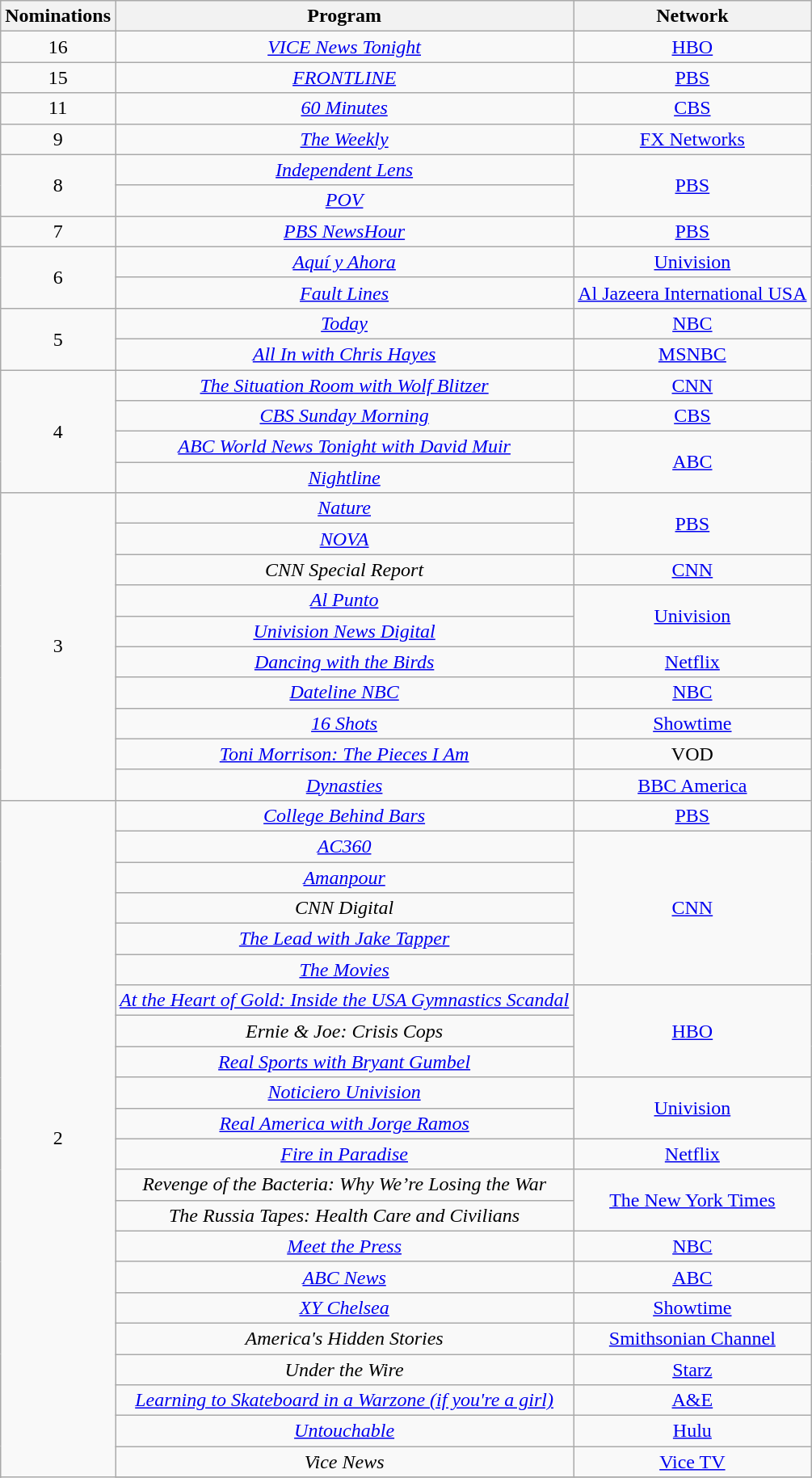<table class="wikitable floatleft" style="text-align: center;">
<tr>
<th scope="col" style="width:55px;">Nominations</th>
<th scope="col" style="text-align:center;">Program</th>
<th scope="col" style="text-align:center;">Network</th>
</tr>
<tr>
<td scope=row style="text-align:center">16</td>
<td><em><a href='#'>VICE News Tonight</a></em></td>
<td><a href='#'>HBO</a></td>
</tr>
<tr>
<td scope=row style="text-align:center">15</td>
<td><em><a href='#'>FRONTLINE</a></em></td>
<td><a href='#'>PBS</a></td>
</tr>
<tr>
<td scope=row style="text-align:center">11</td>
<td><em><a href='#'>60 Minutes</a></em></td>
<td><a href='#'>CBS</a></td>
</tr>
<tr>
<td scope=row style="text-align:center">9</td>
<td><em><a href='#'>The Weekly</a></em></td>
<td><a href='#'>FX Networks</a></td>
</tr>
<tr>
<td rowspan="2" scope=row style="text-align:center">8</td>
<td><em><a href='#'>Independent Lens</a></em></td>
<td rowspan="2"><a href='#'>PBS</a></td>
</tr>
<tr>
<td><em><a href='#'>POV</a></em></td>
</tr>
<tr>
<td scope=row style="text-align:center">7</td>
<td><em><a href='#'>PBS NewsHour</a></em></td>
<td><a href='#'>PBS</a></td>
</tr>
<tr>
<td rowspan="2" scope=row style="text-align:center">6</td>
<td><em><a href='#'>Aquí y Ahora</a></em></td>
<td><a href='#'>Univision</a></td>
</tr>
<tr>
<td><em><a href='#'>Fault Lines</a></em></td>
<td><a href='#'>Al Jazeera International USA</a></td>
</tr>
<tr>
<td rowspan="2" scope=row style="text-align:center">5</td>
<td><em><a href='#'>Today</a></em></td>
<td><a href='#'>NBC</a></td>
</tr>
<tr>
<td><em><a href='#'>All In with Chris Hayes</a></em></td>
<td><a href='#'>MSNBC</a></td>
</tr>
<tr>
<td rowspan="4" scope=row style="text-align:center">4</td>
<td><em><a href='#'>The Situation Room with Wolf Blitzer</a></em></td>
<td><a href='#'>CNN</a></td>
</tr>
<tr>
<td><em><a href='#'>CBS Sunday Morning</a></em></td>
<td><a href='#'>CBS</a></td>
</tr>
<tr>
<td><em><a href='#'>ABC World News Tonight with David Muir</a></em></td>
<td rowspan="2"><a href='#'>ABC</a></td>
</tr>
<tr>
<td><em><a href='#'>Nightline</a></em></td>
</tr>
<tr>
<td rowspan="10" scope=row style="text-align:center">3</td>
<td><em><a href='#'>Nature</a></em></td>
<td rowspan="2"><a href='#'>PBS</a></td>
</tr>
<tr>
<td><em><a href='#'>NOVA</a></em></td>
</tr>
<tr>
<td><em>CNN Special Report</em></td>
<td><a href='#'>CNN</a></td>
</tr>
<tr>
<td><em><a href='#'>Al Punto</a></em></td>
<td rowspan="2"><a href='#'>Univision</a></td>
</tr>
<tr>
<td><em><a href='#'>Univision News Digital</a></em></td>
</tr>
<tr>
<td><em><a href='#'>Dancing with the Birds</a></em></td>
<td><a href='#'>Netflix</a></td>
</tr>
<tr>
<td><em><a href='#'>Dateline NBC</a></em></td>
<td><a href='#'>NBC</a></td>
</tr>
<tr>
<td><em><a href='#'>16 Shots</a></em></td>
<td><a href='#'>Showtime</a></td>
</tr>
<tr>
<td><em><a href='#'>Toni Morrison: The Pieces I Am</a></em></td>
<td>VOD</td>
</tr>
<tr>
<td><em><a href='#'>Dynasties</a></em></td>
<td><a href='#'>BBC America</a></td>
</tr>
<tr>
<td rowspan="25" scope=row style="text-align:center">2</td>
<td><em><a href='#'>College Behind Bars</a></em></td>
<td><a href='#'>PBS</a></td>
</tr>
<tr>
<td><em><a href='#'>AC360</a></em></td>
<td rowspan="5"><a href='#'>CNN</a></td>
</tr>
<tr>
<td><em><a href='#'>Amanpour</a></em></td>
</tr>
<tr>
<td><em>CNN Digital</em></td>
</tr>
<tr>
<td><em><a href='#'>The Lead with Jake Tapper</a></em></td>
</tr>
<tr>
<td><em><a href='#'>The Movies</a></em></td>
</tr>
<tr>
<td><em><a href='#'>At the Heart of Gold: Inside the USA Gymnastics Scandal</a></em></td>
<td rowspan="3"><a href='#'>HBO</a></td>
</tr>
<tr>
<td><em>Ernie & Joe: Crisis Cops</em></td>
</tr>
<tr>
<td><em><a href='#'>Real Sports with Bryant Gumbel</a></em></td>
</tr>
<tr>
<td><em><a href='#'>Noticiero Univision</a></em></td>
<td rowspan="2"><a href='#'>Univision</a></td>
</tr>
<tr>
<td><em><a href='#'>Real America with Jorge Ramos</a></em></td>
</tr>
<tr>
<td><em><a href='#'>Fire in Paradise</a></em></td>
<td><a href='#'>Netflix</a></td>
</tr>
<tr>
<td><em>Revenge of the Bacteria: Why We’re Losing the War</em></td>
<td rowspan="2"><a href='#'>The New York Times</a></td>
</tr>
<tr>
<td><em>The Russia Tapes: Health Care and Civilians</em></td>
</tr>
<tr>
<td><em><a href='#'>Meet the Press</a></em></td>
<td><a href='#'>NBC</a></td>
</tr>
<tr>
<td><em><a href='#'>ABC News</a></em></td>
<td><a href='#'>ABC</a></td>
</tr>
<tr>
<td><em><a href='#'>XY Chelsea</a></em></td>
<td><a href='#'>Showtime</a></td>
</tr>
<tr>
<td><em>America's Hidden Stories</em></td>
<td><a href='#'>Smithsonian Channel</a></td>
</tr>
<tr>
<td><em>Under the Wire</em></td>
<td><a href='#'>Starz</a></td>
</tr>
<tr>
<td><em><a href='#'>Learning to Skateboard in a Warzone (if you're a girl)</a></em></td>
<td><a href='#'>A&E</a></td>
</tr>
<tr>
<td><em><a href='#'>Untouchable</a></em></td>
<td><a href='#'>Hulu</a></td>
</tr>
<tr>
<td><em>Vice News</em></td>
<td><a href='#'>Vice TV</a></td>
</tr>
<tr>
</tr>
</table>
